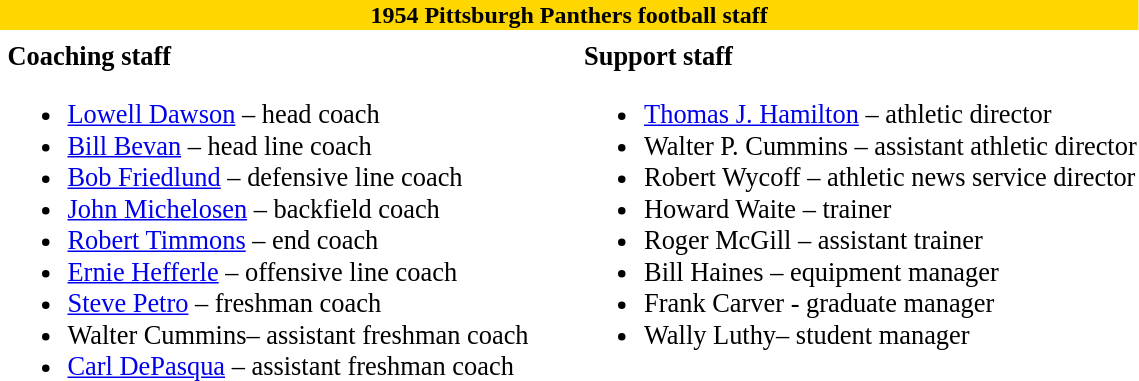<table class="toccolours" style="text-align: left;">
<tr>
<th colspan="10" style="background:gold; color:dark blue; text-align: center;"><strong>1954 Pittsburgh Panthers football staff</strong></th>
</tr>
<tr>
<td colspan="10" align="right"></td>
</tr>
<tr>
<td valign="top"></td>
<td style="font-size: 110%;" valign="top"><strong>Coaching staff</strong><br><ul><li><a href='#'>Lowell Dawson</a> – head coach</li><li><a href='#'>Bill Bevan</a> – head line coach</li><li><a href='#'>Bob Friedlund</a> – defensive line coach</li><li><a href='#'>John Michelosen</a> – backfield coach</li><li><a href='#'>Robert Timmons</a> – end coach</li><li><a href='#'>Ernie Hefferle</a> – offensive line coach</li><li><a href='#'>Steve Petro</a> – freshman coach</li><li>Walter Cummins– assistant freshman coach</li><li><a href='#'>Carl DePasqua</a> – assistant freshman coach</li></ul></td>
<td width="25"> </td>
<td valign="top"></td>
<td style="font-size: 110%;" valign="top"><strong>Support staff</strong><br><ul><li><a href='#'>Thomas J. Hamilton</a> – athletic director</li><li>Walter P. Cummins – assistant athletic director</li><li>Robert Wycoff – athletic news service director</li><li>Howard Waite – trainer</li><li>Roger McGill – assistant trainer</li><li>Bill Haines – equipment manager</li><li>Frank Carver - graduate manager</li><li>Wally Luthy– student manager</li></ul></td>
</tr>
</table>
